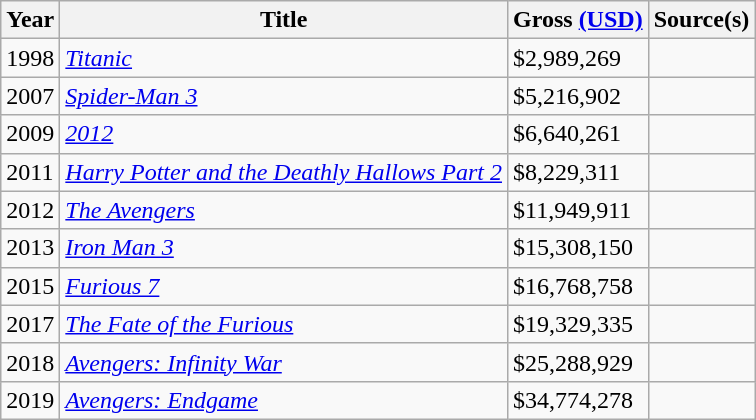<table class="wikitable sortable">
<tr>
<th>Year</th>
<th>Title</th>
<th>Gross <a href='#'>(USD)</a></th>
<th>Source(s)</th>
</tr>
<tr>
<td>1998</td>
<td><em><a href='#'>Titanic</a></em></td>
<td>$2,989,269</td>
<td></td>
</tr>
<tr>
<td>2007</td>
<td><em><a href='#'>Spider-Man 3</a></em></td>
<td>$5,216,902</td>
<td></td>
</tr>
<tr>
<td>2009</td>
<td><em><a href='#'>2012</a></em></td>
<td>$6,640,261</td>
<td></td>
</tr>
<tr>
<td>2011</td>
<td><em><a href='#'>Harry Potter and the Deathly Hallows Part 2</a></em></td>
<td>$8,229,311</td>
<td></td>
</tr>
<tr>
<td>2012</td>
<td><em><a href='#'>The Avengers</a></em></td>
<td>$11,949,911</td>
<td></td>
</tr>
<tr>
<td>2013</td>
<td><em><a href='#'>Iron Man 3</a></em></td>
<td>$15,308,150</td>
<td></td>
</tr>
<tr>
<td>2015</td>
<td><em><a href='#'>Furious 7</a></em></td>
<td>$16,768,758</td>
<td></td>
</tr>
<tr>
<td>2017</td>
<td><em><a href='#'>The Fate of the Furious</a></em></td>
<td>$19,329,335</td>
<td></td>
</tr>
<tr>
<td>2018</td>
<td><em><a href='#'>Avengers: Infinity War</a></em></td>
<td>$25,288,929</td>
<td></td>
</tr>
<tr>
<td>2019</td>
<td><em><a href='#'>Avengers: Endgame</a></em></td>
<td>$34,774,278</td>
<td></td>
</tr>
</table>
